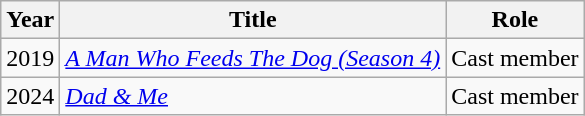<table class="wikitable">
<tr>
<th width=10>Year</th>
<th>Title</th>
<th>Role</th>
</tr>
<tr>
<td>2019</td>
<td><em><a href='#'>A Man Who Feeds The Dog (Season 4)</a></em></td>
<td>Cast member</td>
</tr>
<tr>
<td>2024</td>
<td><em><a href='#'>Dad & Me</a></em></td>
<td>Cast member</td>
</tr>
</table>
